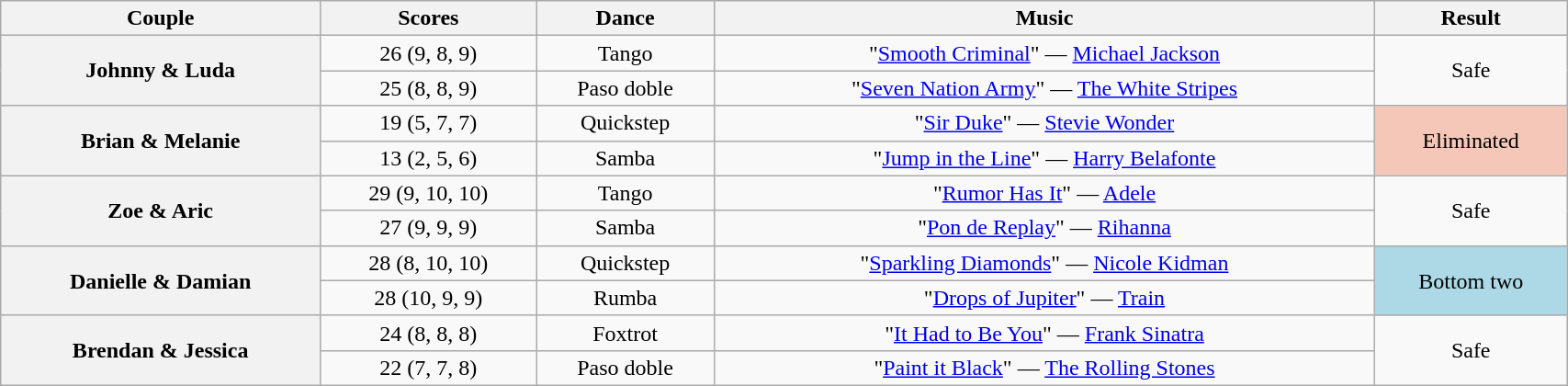<table class="wikitable sortable" style="text-align:center; width: 90%">
<tr>
<th scope="col">Couple</th>
<th scope="col">Scores</th>
<th scope="col" class="unsortable">Dance</th>
<th scope="col" class="unsortable">Music</th>
<th scope="col" class="unsortable">Result</th>
</tr>
<tr>
<th scope="row" rowspan="2">Johnny & Luda</th>
<td>26 (9, 8, 9)</td>
<td>Tango</td>
<td>"<a href='#'>Smooth Criminal</a>" — <a href='#'>Michael Jackson</a></td>
<td rowspan="2">Safe</td>
</tr>
<tr>
<td>25 (8, 8, 9)</td>
<td>Paso doble</td>
<td>"<a href='#'>Seven Nation Army</a>" — <a href='#'>The White Stripes</a></td>
</tr>
<tr>
<th scope="row" rowspan="2">Brian & Melanie</th>
<td>19 (5, 7, 7)</td>
<td>Quickstep</td>
<td>"<a href='#'>Sir Duke</a>" — <a href='#'>Stevie Wonder</a></td>
<td rowspan="2" bgcolor="f4c7b8">Eliminated</td>
</tr>
<tr>
<td>13 (2, 5, 6)</td>
<td>Samba</td>
<td>"<a href='#'>Jump in the Line</a>" — <a href='#'>Harry Belafonte</a></td>
</tr>
<tr>
<th scope="row" rowspan="2">Zoe & Aric</th>
<td>29 (9, 10, 10)</td>
<td>Tango</td>
<td>"<a href='#'>Rumor Has It</a>" — <a href='#'>Adele</a></td>
<td rowspan="2">Safe</td>
</tr>
<tr>
<td>27 (9, 9, 9)</td>
<td>Samba</td>
<td>"<a href='#'>Pon de Replay</a>" — <a href='#'>Rihanna</a></td>
</tr>
<tr>
<th scope="row" rowspan="2">Danielle & Damian</th>
<td>28 (8, 10, 10)</td>
<td>Quickstep</td>
<td>"<a href='#'>Sparkling Diamonds</a>" — <a href='#'>Nicole Kidman</a></td>
<td rowspan="2" bgcolor="lightblue">Bottom two</td>
</tr>
<tr>
<td>28 (10, 9, 9)</td>
<td>Rumba</td>
<td>"<a href='#'>Drops of Jupiter</a>" — <a href='#'>Train</a></td>
</tr>
<tr>
<th scope="row" rowspan="2">Brendan & Jessica</th>
<td>24 (8, 8, 8)</td>
<td>Foxtrot</td>
<td>"<a href='#'>It Had to Be You</a>" — <a href='#'>Frank Sinatra</a></td>
<td rowspan="2">Safe</td>
</tr>
<tr>
<td>22 (7, 7, 8)</td>
<td>Paso doble</td>
<td>"<a href='#'>Paint it Black</a>" — <a href='#'>The Rolling Stones</a></td>
</tr>
</table>
